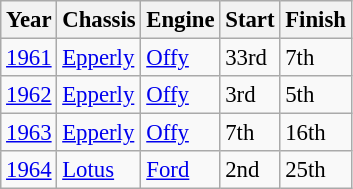<table class="wikitable" style="font-size: 95%;">
<tr>
<th>Year</th>
<th>Chassis</th>
<th>Engine</th>
<th>Start</th>
<th>Finish</th>
</tr>
<tr>
<td><a href='#'>1961</a></td>
<td><a href='#'>Epperly</a></td>
<td><a href='#'>Offy</a></td>
<td>33rd</td>
<td>7th</td>
</tr>
<tr>
<td><a href='#'>1962</a></td>
<td><a href='#'>Epperly</a></td>
<td><a href='#'>Offy</a></td>
<td>3rd</td>
<td>5th</td>
</tr>
<tr>
<td><a href='#'>1963</a></td>
<td><a href='#'>Epperly</a></td>
<td><a href='#'>Offy</a></td>
<td>7th</td>
<td>16th</td>
</tr>
<tr>
<td><a href='#'>1964</a></td>
<td><a href='#'>Lotus</a></td>
<td><a href='#'>Ford</a></td>
<td>2nd</td>
<td>25th</td>
</tr>
</table>
